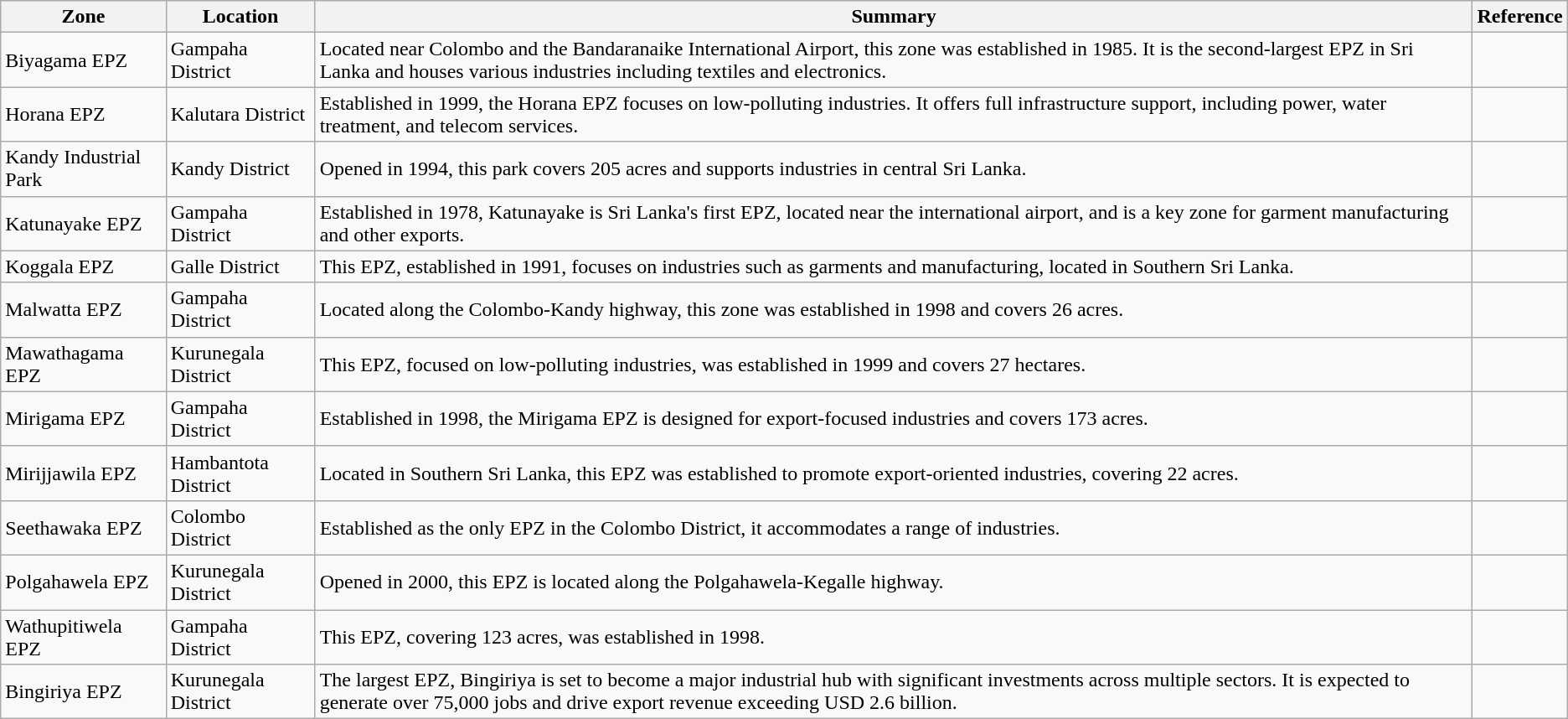<table class="wikitable">
<tr>
<th>Zone</th>
<th>Location</th>
<th>Summary</th>
<th>Reference</th>
</tr>
<tr>
<td>Biyagama EPZ</td>
<td>Gampaha District</td>
<td>Located near Colombo and the Bandaranaike International Airport, this zone was established in 1985. It is the second-largest EPZ in Sri Lanka and houses various industries including textiles and electronics.</td>
<td></td>
</tr>
<tr>
<td>Horana EPZ</td>
<td>Kalutara District</td>
<td>Established in 1999, the Horana EPZ focuses on low-polluting industries. It offers full infrastructure support, including power, water treatment, and telecom services.</td>
<td></td>
</tr>
<tr>
<td>Kandy Industrial Park</td>
<td>Kandy District</td>
<td>Opened in 1994, this park covers 205 acres and supports industries in central Sri Lanka.</td>
<td></td>
</tr>
<tr>
<td>Katunayake EPZ</td>
<td>Gampaha District</td>
<td>Established in 1978, Katunayake is Sri Lanka's first EPZ, located near the international airport, and is a key zone for garment manufacturing and other exports.</td>
<td></td>
</tr>
<tr>
<td>Koggala EPZ</td>
<td>Galle District</td>
<td>This EPZ, established in 1991, focuses on industries such as garments and manufacturing, located in Southern Sri Lanka.</td>
<td></td>
</tr>
<tr>
<td>Malwatta EPZ</td>
<td>Gampaha District</td>
<td>Located along the Colombo-Kandy highway, this zone was established in 1998 and covers 26 acres.</td>
<td></td>
</tr>
<tr>
<td>Mawathagama EPZ</td>
<td>Kurunegala District</td>
<td>This EPZ, focused on low-polluting industries, was established in 1999 and covers 27 hectares.</td>
<td></td>
</tr>
<tr>
<td>Mirigama EPZ</td>
<td>Gampaha District</td>
<td>Established in 1998, the Mirigama EPZ is designed for export-focused industries and covers 173 acres.</td>
<td></td>
</tr>
<tr>
<td>Mirijjawila EPZ</td>
<td>Hambantota District</td>
<td>Located in Southern Sri Lanka, this EPZ was established to promote export-oriented industries, covering 22 acres.</td>
<td></td>
</tr>
<tr>
<td>Seethawaka EPZ</td>
<td>Colombo District</td>
<td>Established as the only EPZ in the Colombo District, it accommodates a range of industries.</td>
<td></td>
</tr>
<tr>
<td>Polgahawela EPZ</td>
<td>Kurunegala District</td>
<td>Opened in 2000, this EPZ is located along the Polgahawela-Kegalle highway.</td>
<td></td>
</tr>
<tr>
<td>Wathupitiwela EPZ</td>
<td>Gampaha District</td>
<td>This EPZ, covering 123 acres, was established in 1998.</td>
<td></td>
</tr>
<tr>
<td>Bingiriya EPZ</td>
<td>Kurunegala District</td>
<td>The largest EPZ, Bingiriya is set to become a major industrial hub with significant investments across multiple sectors. It is expected to generate over 75,000 jobs and drive export revenue exceeding USD 2.6 billion.</td>
<td></td>
</tr>
</table>
